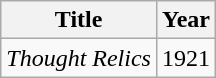<table class="wikitable">
<tr>
<th>Title</th>
<th>Year</th>
</tr>
<tr>
<td><em>Thought Relics</em></td>
<td>1921</td>
</tr>
</table>
